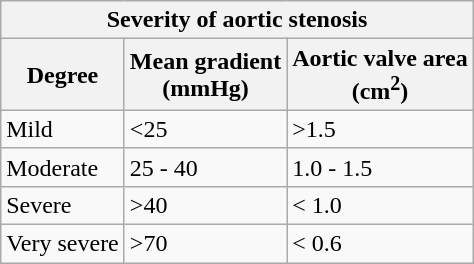<table class="wikitable" align="right">
<tr>
<th colspan=3><strong>Severity of aortic stenosis</strong></th>
</tr>
<tr>
<th>Degree</th>
<th>Mean gradient <br> (mmHg)</th>
<th>Aortic valve area<br> (cm<sup>2</sup>)</th>
</tr>
<tr>
<td>Mild</td>
<td><25</td>
<td>>1.5</td>
</tr>
<tr>
<td>Moderate</td>
<td>25 - 40</td>
<td>1.0 - 1.5</td>
</tr>
<tr>
<td>Severe</td>
<td>>40</td>
<td>< 1.0</td>
</tr>
<tr>
<td>Very severe</td>
<td>>70</td>
<td>< 0.6</td>
</tr>
</table>
